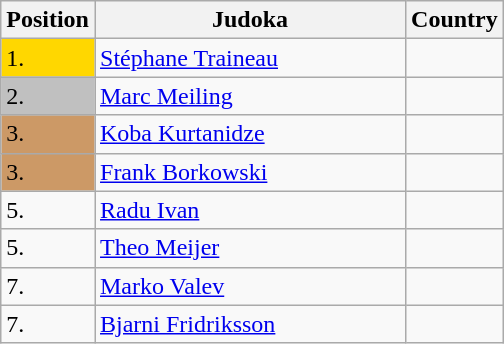<table class=wikitable>
<tr>
<th width=10>Position</th>
<th width=200>Judoka</th>
<th width=10>Country</th>
</tr>
<tr>
<td bgcolor=gold>1.</td>
<td><a href='#'>Stéphane Traineau</a></td>
<td></td>
</tr>
<tr>
<td bgcolor=silver>2.</td>
<td><a href='#'>Marc Meiling</a></td>
<td></td>
</tr>
<tr>
<td bgcolor=CC9966>3.</td>
<td><a href='#'>Koba Kurtanidze</a></td>
<td></td>
</tr>
<tr>
<td bgcolor=CC9966>3.</td>
<td><a href='#'>Frank Borkowski</a></td>
<td></td>
</tr>
<tr>
<td>5.</td>
<td><a href='#'>Radu Ivan</a></td>
<td></td>
</tr>
<tr>
<td>5.</td>
<td><a href='#'>Theo Meijer</a></td>
<td></td>
</tr>
<tr>
<td>7.</td>
<td><a href='#'>Marko Valev</a></td>
<td></td>
</tr>
<tr>
<td>7.</td>
<td><a href='#'>Bjarni Fridriksson</a></td>
<td></td>
</tr>
</table>
